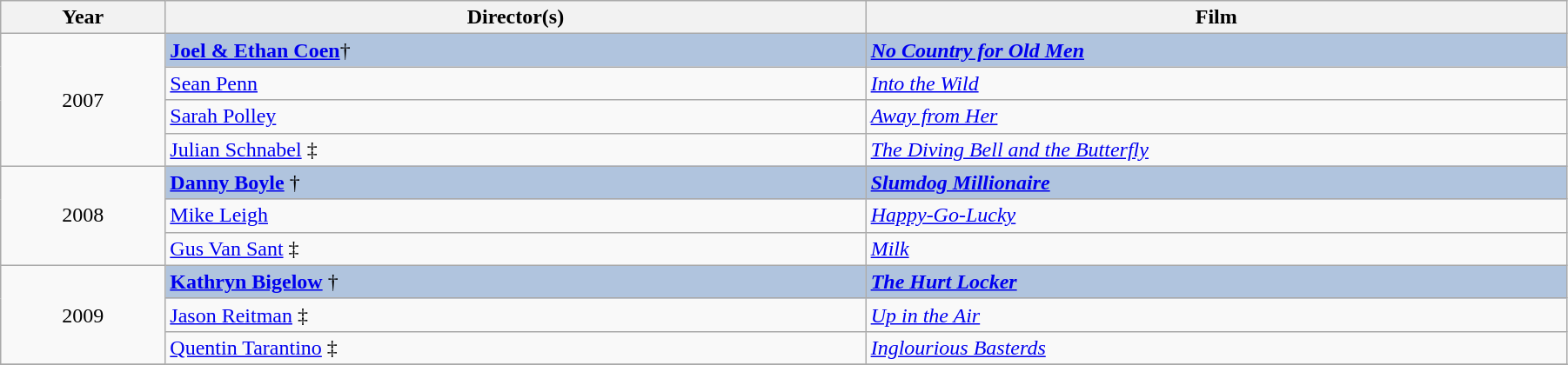<table class="wikitable" width="95%" cellphttps://en.wikipedia.org/wiki/Special:SpecialPagesadding="5">
<tr>
<th width="100"><strong>Year</strong></th>
<th width="450"><strong>Director(s)</strong></th>
<th width="450"><strong>Film</strong></th>
</tr>
<tr>
<td rowspan="4" style="text-align:center;">2007</td>
<td style="background:#B0C4DE;"><strong><a href='#'>Joel & Ethan Coen</a></strong>†</td>
<td style="background:#B0C4DE;"><strong><em><a href='#'>No Country for Old Men</a></em></strong></td>
</tr>
<tr>
<td><a href='#'>Sean Penn</a></td>
<td><em><a href='#'>Into the Wild</a></em></td>
</tr>
<tr>
<td><a href='#'>Sarah Polley</a></td>
<td><em><a href='#'>Away from Her</a></em></td>
</tr>
<tr>
<td><a href='#'>Julian Schnabel</a> ‡</td>
<td><em><a href='#'>The Diving Bell and the Butterfly</a></em></td>
</tr>
<tr>
<td rowspan="3" style="text-align:center;">2008</td>
<td style="background:#B0C4DE;"><strong><a href='#'>Danny Boyle</a></strong> †</td>
<td style="background:#B0C4DE;"><strong><em><a href='#'>Slumdog Millionaire</a></em></strong></td>
</tr>
<tr>
<td><a href='#'>Mike Leigh</a></td>
<td><em><a href='#'>Happy-Go-Lucky</a></em></td>
</tr>
<tr>
<td><a href='#'>Gus Van Sant</a> ‡</td>
<td><em><a href='#'>Milk</a></em></td>
</tr>
<tr>
<td rowspan="3" style="text-align:center;">2009</td>
<td style="background:#B0C4DE;"><strong><a href='#'>Kathryn Bigelow</a></strong> †</td>
<td style="background:#B0C4DE;"><strong><em><a href='#'>The Hurt Locker</a></em></strong></td>
</tr>
<tr>
<td><a href='#'>Jason Reitman</a> ‡</td>
<td><em><a href='#'>Up in the Air</a></em></td>
</tr>
<tr>
<td><a href='#'>Quentin Tarantino</a> ‡</td>
<td><em><a href='#'>Inglourious Basterds</a></em></td>
</tr>
<tr>
</tr>
</table>
